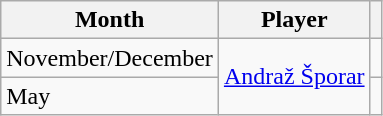<table class="wikitable" style="text-align:left">
<tr>
<th>Month</th>
<th>Player</th>
<th></th>
</tr>
<tr>
<td>November/December</td>
<td rowspan="2"> <a href='#'>Andraž Šporar</a></td>
<td></td>
</tr>
<tr>
<td>May</td>
<td></td>
</tr>
</table>
